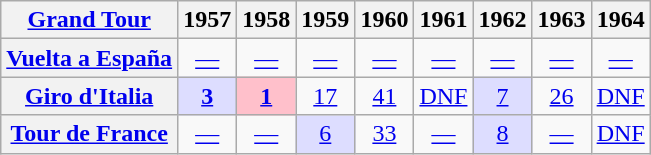<table class="wikitable plainrowheaders">
<tr>
<th scope="col"><a href='#'>Grand Tour</a></th>
<th scope="col">1957</th>
<th scope="col">1958</th>
<th scope="col">1959</th>
<th scope="col">1960</th>
<th scope="col">1961</th>
<th scope="col">1962</th>
<th scope="col">1963</th>
<th scope="col">1964</th>
</tr>
<tr style="text-align:center;">
<th scope="row"> <a href='#'>Vuelta a España</a></th>
<td><a href='#'>—</a></td>
<td><a href='#'>—</a></td>
<td><a href='#'>—</a></td>
<td><a href='#'>—</a></td>
<td><a href='#'>—</a></td>
<td><a href='#'>—</a></td>
<td><a href='#'>—</a></td>
<td><a href='#'>—</a></td>
</tr>
<tr style="text-align:center;">
<th scope="row"> <a href='#'>Giro d'Italia</a></th>
<td style="background:#ddddff;"><strong><a href='#'>3</a></strong></td>
<td bgcolor=pink><strong><a href='#'>1</a></strong></td>
<td><a href='#'>17</a></td>
<td><a href='#'>41</a></td>
<td><a href='#'>DNF</a></td>
<td style="background:#ddddff;"><a href='#'>7</a></td>
<td><a href='#'>26</a></td>
<td><a href='#'>DNF</a></td>
</tr>
<tr style="text-align:center;">
<th scope="row"> <a href='#'>Tour de France</a></th>
<td><a href='#'>—</a></td>
<td><a href='#'>—</a></td>
<td style="background:#ddddff;"><a href='#'>6</a></td>
<td><a href='#'>33</a></td>
<td><a href='#'>—</a></td>
<td style="background:#ddddff;"><a href='#'>8</a></td>
<td><a href='#'>—</a></td>
<td><a href='#'>DNF</a></td>
</tr>
</table>
